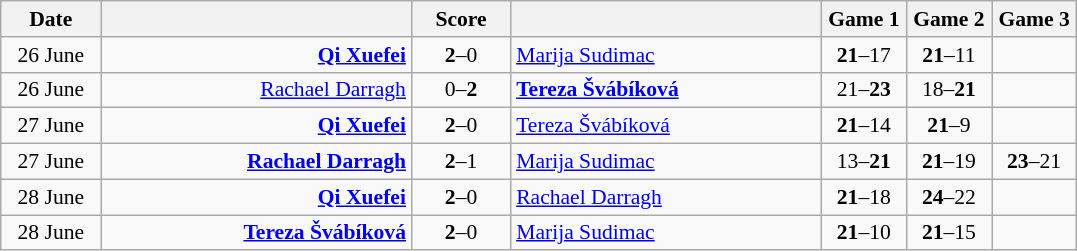<table class="wikitable" style="text-align: center; font-size:90% ">
<tr>
<th width="60">Date</th>
<th align="right" width="200"></th>
<th width="60">Score</th>
<th align="left" width="200"></th>
<th width="50">Game 1</th>
<th width="50">Game 2</th>
<th width="50">Game 3</th>
</tr>
<tr>
<td>26 June</td>
<td align="right"><strong><a href='#'>Qi Xuefei</a> </strong></td>
<td align="center"><strong>2</strong>–0</td>
<td align="left"> <a href='#'>Marija Sudimac</a></td>
<td><strong>21</strong>–17</td>
<td><strong>21</strong>–11</td>
<td></td>
</tr>
<tr>
<td>26 June</td>
<td align="right"><a href='#'>Rachael Darragh</a> </td>
<td align="center">0–<strong>2</strong></td>
<td align="left"><strong> <a href='#'>Tereza Švábíková</a></strong></td>
<td>21–<strong>23</strong></td>
<td>18–<strong>21</strong></td>
<td></td>
</tr>
<tr>
<td>27 June</td>
<td align="right"><strong><a href='#'>Qi Xuefei</a> </strong></td>
<td><strong>2</strong>–0</td>
<td align="left"> <a href='#'>Tereza Švábíková</a></td>
<td><strong>21</strong>–14</td>
<td><strong>21</strong>–9</td>
<td></td>
</tr>
<tr>
<td>27 June</td>
<td align="right"><strong><a href='#'>Rachael Darragh</a> </strong></td>
<td><strong>2</strong>–1</td>
<td align="left"> <a href='#'>Marija Sudimac</a></td>
<td>13–<strong>21</strong></td>
<td><strong>21</strong>–19</td>
<td><strong>23</strong>–21</td>
</tr>
<tr>
<td>28 June</td>
<td align="right"><strong><a href='#'>Qi Xuefei</a> </strong></td>
<td align="center"><strong>2</strong>–0</td>
<td align="left"> <a href='#'>Rachael Darragh</a></td>
<td><strong>21</strong>–18</td>
<td><strong>24</strong>–22</td>
<td></td>
</tr>
<tr>
<td>28 June</td>
<td align="right"><strong><a href='#'>Tereza Švábíková</a> </strong></td>
<td align="center"><strong>2</strong>–0</td>
<td align="left"> <a href='#'>Marija Sudimac</a></td>
<td><strong>21</strong>–10</td>
<td><strong>21</strong>–15</td>
<td></td>
</tr>
</table>
